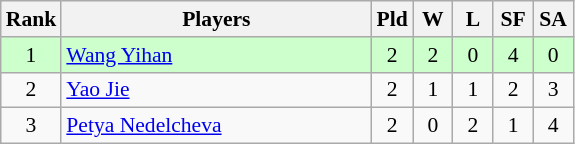<table class="wikitable" style="font-size:90%; text-align:center">
<tr>
<th width="20">Rank</th>
<th width="200">Players</th>
<th width="20">Pld</th>
<th width="20">W</th>
<th width="20">L</th>
<th width="20">SF</th>
<th width="20">SA</th>
</tr>
<tr bgcolor="#ccffcc">
<td>1</td>
<td align="left"> <a href='#'>Wang Yihan</a></td>
<td>2</td>
<td>2</td>
<td>0</td>
<td>4</td>
<td>0</td>
</tr>
<tr>
<td>2</td>
<td align="left"> <a href='#'>Yao Jie</a></td>
<td>2</td>
<td>1</td>
<td>1</td>
<td>2</td>
<td>3</td>
</tr>
<tr>
<td>3</td>
<td align="left"> <a href='#'>Petya Nedelcheva</a></td>
<td>2</td>
<td>0</td>
<td>2</td>
<td>1</td>
<td>4</td>
</tr>
</table>
